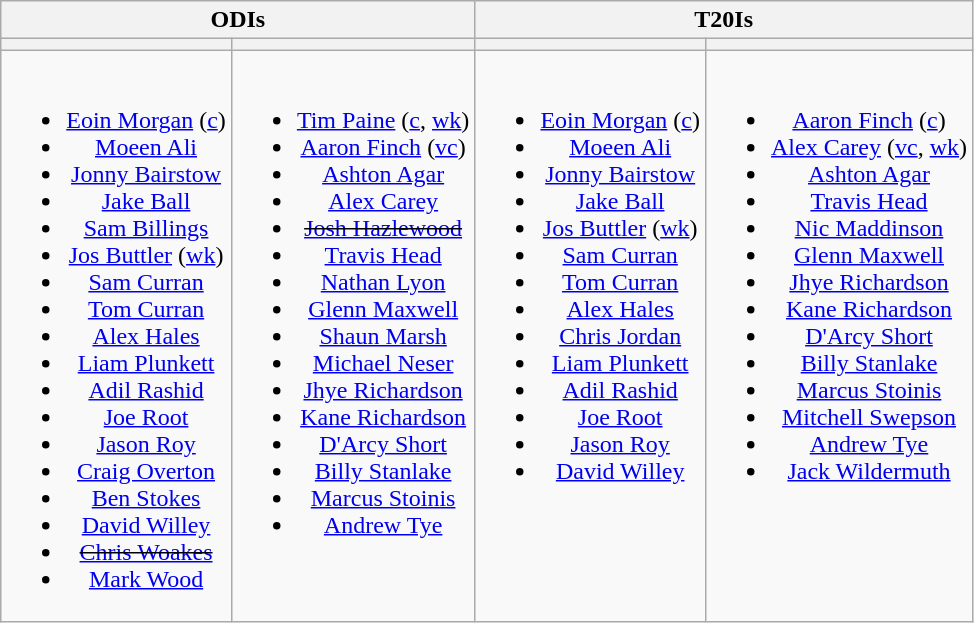<table class="wikitable" style="text-align:center">
<tr>
<th colspan=2>ODIs</th>
<th colspan=2>T20Is</th>
</tr>
<tr>
<th></th>
<th></th>
<th></th>
<th></th>
</tr>
<tr style="vertical-align:top">
<td><br><ul><li><a href='#'>Eoin Morgan</a> (<a href='#'>c</a>)</li><li><a href='#'>Moeen Ali</a></li><li><a href='#'>Jonny Bairstow</a></li><li><a href='#'>Jake Ball</a></li><li><a href='#'>Sam Billings</a></li><li><a href='#'>Jos Buttler</a> (<a href='#'>wk</a>)</li><li><a href='#'>Sam Curran</a></li><li><a href='#'>Tom Curran</a></li><li><a href='#'>Alex Hales</a></li><li><a href='#'>Liam Plunkett</a></li><li><a href='#'>Adil Rashid</a></li><li><a href='#'>Joe Root</a></li><li><a href='#'>Jason Roy</a></li><li><a href='#'>Craig Overton</a></li><li><a href='#'>Ben Stokes</a></li><li><a href='#'>David Willey</a></li><li><s><a href='#'>Chris Woakes</a></s></li><li><a href='#'>Mark Wood</a></li></ul></td>
<td><br><ul><li><a href='#'>Tim Paine</a> (<a href='#'>c</a>, <a href='#'>wk</a>)</li><li><a href='#'>Aaron Finch</a> (<a href='#'>vc</a>)</li><li><a href='#'>Ashton Agar</a></li><li><a href='#'>Alex Carey</a></li><li><s><a href='#'>Josh Hazlewood</a></s></li><li><a href='#'>Travis Head</a></li><li><a href='#'>Nathan Lyon</a></li><li><a href='#'>Glenn Maxwell</a></li><li><a href='#'>Shaun Marsh</a></li><li><a href='#'>Michael Neser</a></li><li><a href='#'>Jhye Richardson</a></li><li><a href='#'>Kane Richardson</a></li><li><a href='#'>D'Arcy Short</a></li><li><a href='#'>Billy Stanlake</a></li><li><a href='#'>Marcus Stoinis</a></li><li><a href='#'>Andrew Tye</a></li></ul></td>
<td><br><ul><li><a href='#'>Eoin Morgan</a> (<a href='#'>c</a>)</li><li><a href='#'>Moeen Ali</a></li><li><a href='#'>Jonny Bairstow</a></li><li><a href='#'>Jake Ball</a></li><li><a href='#'>Jos Buttler</a> (<a href='#'>wk</a>)</li><li><a href='#'>Sam Curran</a></li><li><a href='#'>Tom Curran</a></li><li><a href='#'>Alex Hales</a></li><li><a href='#'>Chris Jordan</a></li><li><a href='#'>Liam Plunkett</a></li><li><a href='#'>Adil Rashid</a></li><li><a href='#'>Joe Root</a></li><li><a href='#'>Jason Roy</a></li><li><a href='#'>David Willey</a></li></ul></td>
<td><br><ul><li><a href='#'>Aaron Finch</a> (<a href='#'>c</a>)</li><li><a href='#'>Alex Carey</a> (<a href='#'>vc</a>, <a href='#'>wk</a>)</li><li><a href='#'>Ashton Agar</a></li><li><a href='#'>Travis Head</a></li><li><a href='#'>Nic Maddinson</a></li><li><a href='#'>Glenn Maxwell</a></li><li><a href='#'>Jhye Richardson</a></li><li><a href='#'>Kane Richardson</a></li><li><a href='#'>D'Arcy Short</a></li><li><a href='#'>Billy Stanlake</a></li><li><a href='#'>Marcus Stoinis</a></li><li><a href='#'>Mitchell Swepson</a></li><li><a href='#'>Andrew Tye</a></li><li><a href='#'>Jack Wildermuth</a></li></ul></td>
</tr>
</table>
